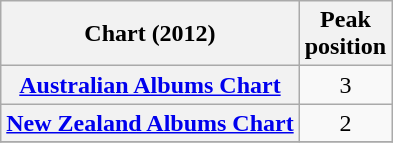<table class="wikitable sortable plainrowheaders">
<tr>
<th scope="col">Chart (2012)</th>
<th scope="col">Peak<br>position</th>
</tr>
<tr>
<th scope="row"><a href='#'>Australian Albums Chart</a></th>
<td style="text-align:center;">3</td>
</tr>
<tr>
<th scope="row"><a href='#'>New Zealand Albums Chart</a></th>
<td style="text-align:center;">2</td>
</tr>
<tr>
</tr>
</table>
